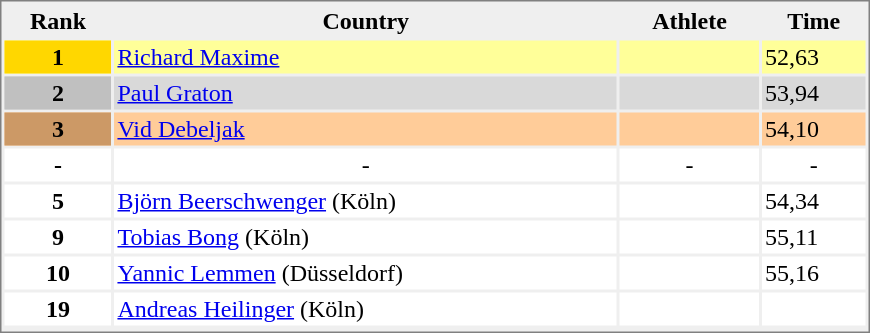<table style="border-style:solid; border-width:1px; border-color:#808080; background-color:#EFEFEF;" cellpadding="2" cellspacing="2" width="580">
<tr>
<th>Rank</th>
<th>Country</th>
<th>Athlete</th>
<th>Time</th>
</tr>
<tr align="center" bgcolor="#FFFF99" valign="top">
<th style="background:#ffd700;">1</th>
<td align="left"><a href='#'>Richard Maxime</a></td>
<td align="left"></td>
<td align="left">52,63</td>
</tr>
<tr align="center" bgcolor="#D9D9D9" valign="top">
<th style="background:#c0c0c0;">2</th>
<td align="left"><a href='#'>Paul Graton</a></td>
<td align="left"></td>
<td align="left">53,94</td>
</tr>
<tr align="center" bgcolor="#FFCC99" valign="top">
<th style="background:#cc9966;">3</th>
<td align="left"><a href='#'>Vid Debeljak</a></td>
<td align="left"></td>
<td align="left">54,10</td>
</tr>
<tr align="center" bgcolor="#FFFFFF" valign="top">
<th>-</th>
<td>-</td>
<td>-</td>
<td>-</td>
</tr>
<tr align="center" bgcolor="#FFFFFF" valign="top">
<th>5</th>
<td align="left"><a href='#'>Björn Beerschwenger</a> (Köln)</td>
<td align="left"></td>
<td align="left">54,34</td>
</tr>
<tr align="center" bgcolor="#FFFFFF" valign="top">
<th>9</th>
<td align="left"><a href='#'>Tobias Bong</a> (Köln)</td>
<td align="left"></td>
<td align="left">55,11</td>
</tr>
<tr align="center" bgcolor="#FFFFFF" valign="top">
<th>10</th>
<td align="left"><a href='#'>Yannic Lemmen</a> (Düsseldorf)</td>
<td align="left"></td>
<td align="left">55,16</td>
</tr>
<tr align="center" bgcolor="#FFFFFF" valign="top">
<th>19</th>
<td align="left"><a href='#'>Andreas Heilinger</a> (Köln)</td>
<td align="left"></td>
<td align="left"></td>
</tr>
<tr align="center" bgcolor="#FFFFFF" valign="top">
</tr>
</table>
